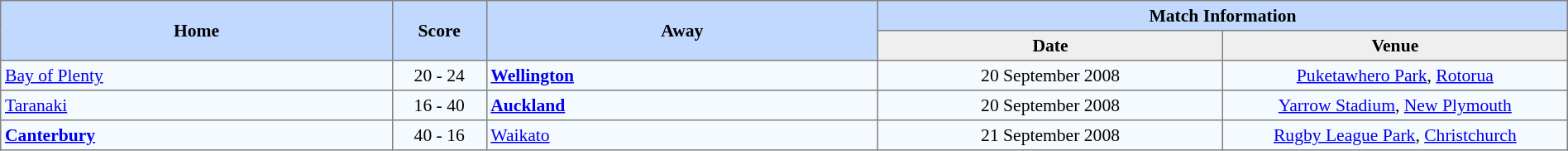<table border=1 style="border-collapse:collapse; font-size:90%; text-align:center;" cellpadding=3 cellspacing=0 width=100%>
<tr bgcolor=#C1D8FF>
<th rowspan=2 width=25%>Home</th>
<th rowspan=2 width=6%>Score</th>
<th rowspan=2 width=25%>Away</th>
<th colspan=6>Match Information</th>
</tr>
<tr bgcolor=#EFEFEF>
<th width=22%>Date</th>
<th width=22%>Venue</th>
</tr>
<tr bgcolor=#F5FAFF>
<td align=left> <a href='#'>Bay of Plenty</a></td>
<td>20 - 24</td>
<td align=left> <strong><a href='#'>Wellington</a></strong></td>
<td>20 September 2008</td>
<td><a href='#'>Puketawhero Park</a>, <a href='#'>Rotorua</a></td>
</tr>
<tr bgcolor=#F5FAFF>
<td align=left> <a href='#'>Taranaki</a></td>
<td>16 - 40</td>
<td align=left> <strong><a href='#'>Auckland</a></strong></td>
<td>20 September 2008</td>
<td><a href='#'>Yarrow Stadium</a>, <a href='#'>New Plymouth</a></td>
</tr>
<tr bgcolor=#F5FAFF>
<td align=left> <strong><a href='#'>Canterbury</a></strong></td>
<td>40 - 16</td>
<td align=left> <a href='#'>Waikato</a></td>
<td>21 September 2008</td>
<td><a href='#'>Rugby League Park</a>, <a href='#'>Christchurch</a></td>
</tr>
</table>
